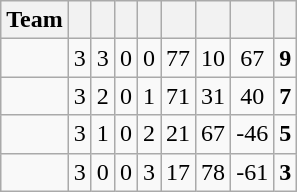<table class="wikitable" style="text-align: center;">
<tr>
<th>Team</th>
<th></th>
<th></th>
<th></th>
<th></th>
<th></th>
<th></th>
<th></th>
<th></th>
</tr>
<tr>
<td align="left"></td>
<td>3</td>
<td>3</td>
<td>0</td>
<td>0</td>
<td>77</td>
<td>10</td>
<td>67</td>
<td><strong>9</strong></td>
</tr>
<tr>
<td align="left"></td>
<td>3</td>
<td>2</td>
<td>0</td>
<td>1</td>
<td>71</td>
<td>31</td>
<td>40</td>
<td><strong>7</strong></td>
</tr>
<tr>
<td align="left"></td>
<td>3</td>
<td>1</td>
<td>0</td>
<td>2</td>
<td>21</td>
<td>67</td>
<td>-46</td>
<td><strong>5</strong></td>
</tr>
<tr>
<td align="left"></td>
<td>3</td>
<td>0</td>
<td>0</td>
<td>3</td>
<td>17</td>
<td>78</td>
<td>-61</td>
<td><strong>3</strong></td>
</tr>
</table>
